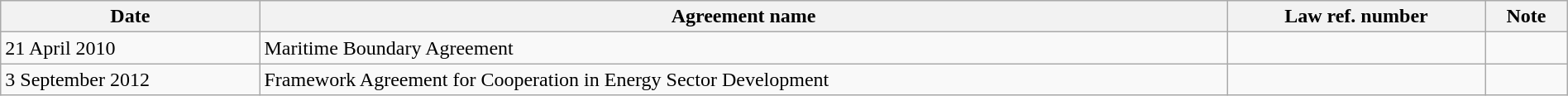<table class="wikitable sortable" width="100%">
<tr>
<th class="unsortable">Date</th>
<th>Agreement name</th>
<th>Law ref. number</th>
<th>Note</th>
</tr>
<tr>
<td>21 April 2010</td>
<td>Maritime Boundary Agreement</td>
<td></td>
<td></td>
</tr>
<tr>
<td>3 September 2012</td>
<td>Framework Agreement for Cooperation in Energy Sector Development</td>
<td></td>
<td></td>
</tr>
</table>
